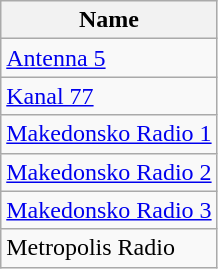<table class="wikitable sortable">
<tr>
<th>Name</th>
</tr>
<tr>
<td><a href='#'>Antenna 5</a></td>
</tr>
<tr>
<td><a href='#'>Kanal 77</a></td>
</tr>
<tr>
<td><a href='#'>Makedonsko Radio 1</a></td>
</tr>
<tr>
<td><a href='#'>Makedonsko Radio 2</a></td>
</tr>
<tr>
<td><a href='#'>Makedonsko Radio 3</a></td>
</tr>
<tr>
<td>Metropolis Radio</td>
</tr>
</table>
